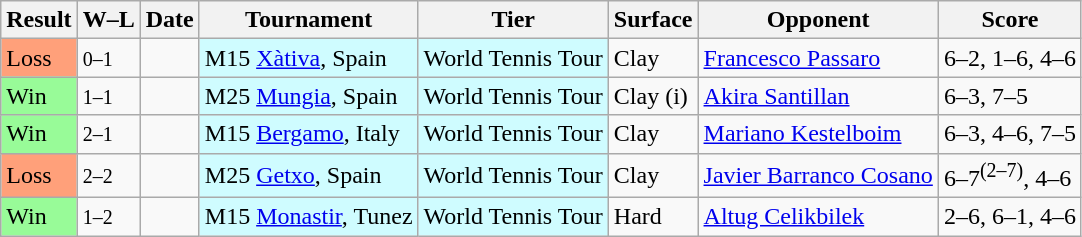<table class="sortable wikitable">
<tr>
<th>Result</th>
<th class="unsortable">W–L</th>
<th>Date</th>
<th>Tournament</th>
<th>Tier</th>
<th>Surface</th>
<th>Opponent</th>
<th class="unsortable">Score</th>
</tr>
<tr>
<td bgcolor=FFA07A>Loss</td>
<td><small>0–1</small></td>
<td></td>
<td style="background:#cffcff;">M15 <a href='#'>Xàtiva</a>, Spain</td>
<td style="background:#cffcff;">World Tennis Tour</td>
<td>Clay</td>
<td> <a href='#'>Francesco Passaro</a></td>
<td>6–2, 1–6, 4–6</td>
</tr>
<tr>
<td bgcolor=98FB98>Win</td>
<td><small>1–1</small></td>
<td></td>
<td style="background:#cffcff;">M25 <a href='#'>Mungia</a>, Spain</td>
<td style="background:#cffcff;">World Tennis Tour</td>
<td>Clay (i)</td>
<td> <a href='#'>Akira Santillan</a></td>
<td>6–3, 7–5</td>
</tr>
<tr>
<td bgcolor=98FB98>Win</td>
<td><small>2–1</small></td>
<td></td>
<td style="background:#cffcff;">M15 <a href='#'>Bergamo</a>, Italy</td>
<td style="background:#cffcff;">World Tennis Tour</td>
<td>Clay</td>
<td> <a href='#'>Mariano Kestelboim</a></td>
<td>6–3, 4–6, 7–5</td>
</tr>
<tr>
<td bgcolor=FFA07A>Loss</td>
<td><small>2–2</small></td>
<td></td>
<td style="background:#cffcff;">M25 <a href='#'>Getxo</a>, Spain</td>
<td style="background:#cffcff;">World Tennis Tour</td>
<td>Clay</td>
<td> <a href='#'>Javier Barranco Cosano</a></td>
<td>6–7<sup>(2–7)</sup>, 4–6</td>
</tr>
<tr>
<td bgcolor=98FB98>Win</td>
<td><small>1–2</small></td>
<td></td>
<td style="background:#cffcff;">M15 <a href='#'>Monastir</a>, Tunez</td>
<td style="background:#cffcff;">World Tennis Tour</td>
<td>Hard</td>
<td> <a href='#'>Altug Celikbilek</a></td>
<td>2–6, 6–1, 4–6</td>
</tr>
</table>
